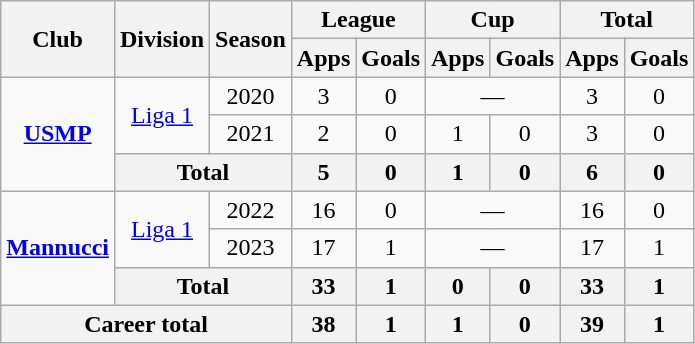<table class="wikitable center" style="text-align:center">
<tr>
<th rowspan="2">Club</th>
<th rowspan="2">Division</th>
<th rowspan="2">Season</th>
<th colspan="2">League</th>
<th colspan="2">Cup</th>
<th colspan="2">Total</th>
</tr>
<tr>
<th>Apps</th>
<th>Goals</th>
<th>Apps</th>
<th>Goals</th>
<th>Apps</th>
<th>Goals</th>
</tr>
<tr>
<td rowspan="3"><strong><a href='#'>USMP</a></strong></td>
<td rowspan="2"><a href='#'>Liga 1</a></td>
<td>2020</td>
<td>3</td>
<td>0</td>
<td colspan="2">—</td>
<td>3</td>
<td>0</td>
</tr>
<tr>
<td>2021</td>
<td>2</td>
<td>0</td>
<td>1</td>
<td>0</td>
<td>3</td>
<td>0</td>
</tr>
<tr>
<th colspan="2">Total</th>
<th>5</th>
<th>0</th>
<th>1</th>
<th>0</th>
<th>6</th>
<th>0</th>
</tr>
<tr>
<td rowspan="3"><strong><a href='#'>Mannucci</a></strong></td>
<td rowspan="2"><a href='#'>Liga 1</a></td>
<td>2022</td>
<td>16</td>
<td>0</td>
<td colspan="2">—</td>
<td>16</td>
<td>0</td>
</tr>
<tr>
<td>2023</td>
<td>17</td>
<td>1</td>
<td colspan="2">—</td>
<td>17</td>
<td>1</td>
</tr>
<tr>
<th colspan="2">Total</th>
<th>33</th>
<th>1</th>
<th>0</th>
<th>0</th>
<th>33</th>
<th>1</th>
</tr>
<tr>
<th colspan="3">Career total</th>
<th>38</th>
<th>1</th>
<th>1</th>
<th>0</th>
<th>39</th>
<th>1</th>
</tr>
</table>
